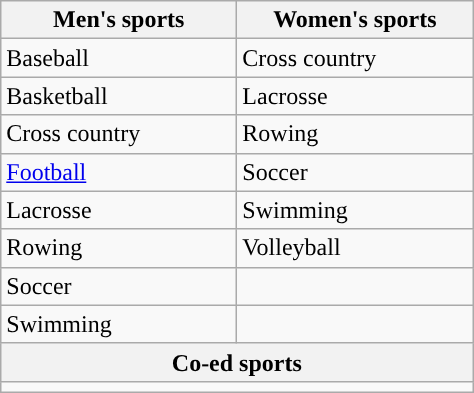<table class="wikitable"; style=" ">
<tr>
<th width=150px>Men's sports</th>
<th width=150px>Women's sports</th>
</tr>
<tr>
<td>Baseball</td>
<td>Cross country</td>
</tr>
<tr>
<td>Basketball</td>
<td>Lacrosse</td>
</tr>
<tr>
<td>Cross country</td>
<td>Rowing</td>
</tr>
<tr>
<td><a href='#'>Football</a></td>
<td>Soccer</td>
</tr>
<tr>
<td>Lacrosse</td>
<td>Swimming</td>
</tr>
<tr>
<td>Rowing</td>
<td>Volleyball</td>
</tr>
<tr>
<td>Soccer</td>
<td></td>
</tr>
<tr>
<td>Swimming</td>
<td></td>
</tr>
<tr>
<th colspan=2>Co-ed sports</th>
</tr>
<tr>
<td colspan=2></td>
</tr>
</table>
